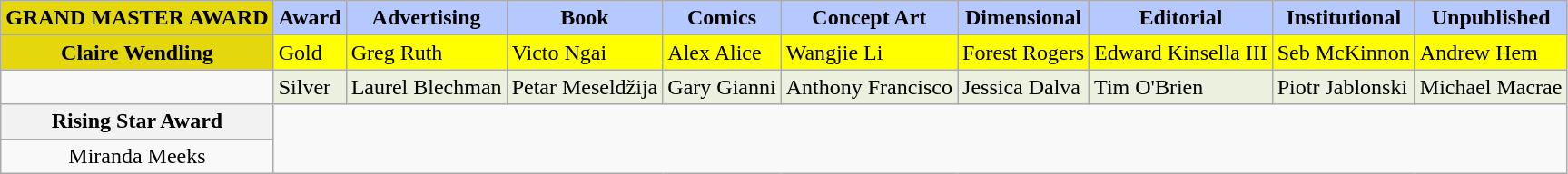<table class="wikitable">
<tr>
<th style="background:#e5d70e">GRAND MASTER AWARD</th>
<th style="background:#b6c9ff">Award</th>
<th style="background:#b6c9ff">Advertising</th>
<th style="background:#b6c9ff">Book</th>
<th style="background:#b6c9ff">Comics</th>
<th style="background:#b6c9ff">Concept Art</th>
<th style="background:#b6c9ff">Dimensional</th>
<th style="background:#b6c9ff">Editorial</th>
<th style="background:#b6c9ff">Institutional</th>
<th style="background:#b6c9ff">Unpublished</th>
</tr>
<tr>
<td style="background:#e5d70e" align="center"><strong>Claire Wendling</strong></td>
<td style="background:#ffff00">Gold</td>
<td style="background:#ffff00">Greg Ruth</td>
<td style="background:#ffff00">Victo Ngai</td>
<td style="background:#ffff00">Alex Alice</td>
<td style="background:#ffff00">Wangjie Li</td>
<td style="background:#ffff00">Forest Rogers</td>
<td style="background:#ffff00">Edward Kinsella III</td>
<td style="background:#ffff00">Seb McKinnon</td>
<td style="background:#ffff00">Andrew Hem</td>
</tr>
<tr>
<td></td>
<td style="background:#ecf0df">Silver</td>
<td style="background:#ecf0df">Laurel Blechman</td>
<td style="background:#ecf0df">Petar Meseldžija</td>
<td style="background:#ecf0df">Gary Gianni</td>
<td style="background:#ecf0df">Anthony Francisco</td>
<td style="background:#ecf0df">Jessica Dalva</td>
<td style="background:#ecf0df">Tim O'Brien</td>
<td style="background:#ecf0df">Piotr Jablonski</td>
<td style="background:#ecf0df">Michael Macrae</td>
</tr>
<tr>
<th>Rising Star Award</th>
</tr>
<tr>
<td align="center">Miranda Meeks</td>
</tr>
</table>
